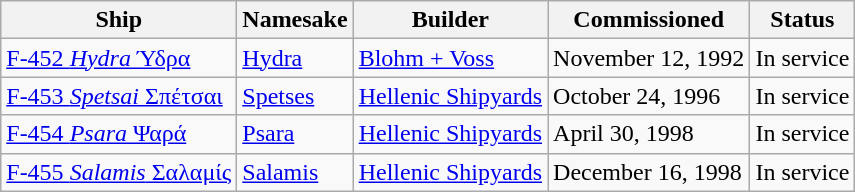<table class="wikitable" border="1">
<tr>
<th>Ship</th>
<th>Namesake</th>
<th>Builder</th>
<th>Commissioned</th>
<th>Status</th>
</tr>
<tr>
<td><a href='#'>F-452 <em>Hydra</em> Ύδρα</a></td>
<td><a href='#'>Hydra</a></td>
<td><a href='#'>Blohm + Voss</a></td>
<td>November 12, 1992</td>
<td>In service</td>
</tr>
<tr>
<td><a href='#'>F-453 <em>Spetsai</em> Σπέτσαι</a></td>
<td><a href='#'>Spetses</a></td>
<td><a href='#'>Hellenic Shipyards</a></td>
<td>October 24, 1996</td>
<td>In service</td>
</tr>
<tr>
<td><a href='#'>F-454 <em>Psara</em> Ψαρά</a></td>
<td><a href='#'>Psara</a></td>
<td><a href='#'>Hellenic Shipyards</a></td>
<td>April 30, 1998</td>
<td>In service</td>
</tr>
<tr>
<td><a href='#'>F-455 <em>Salamis</em> Σαλαμίς</a></td>
<td><a href='#'>Salamis</a></td>
<td><a href='#'>Hellenic Shipyards</a></td>
<td>December 16, 1998</td>
<td>In service</td>
</tr>
</table>
